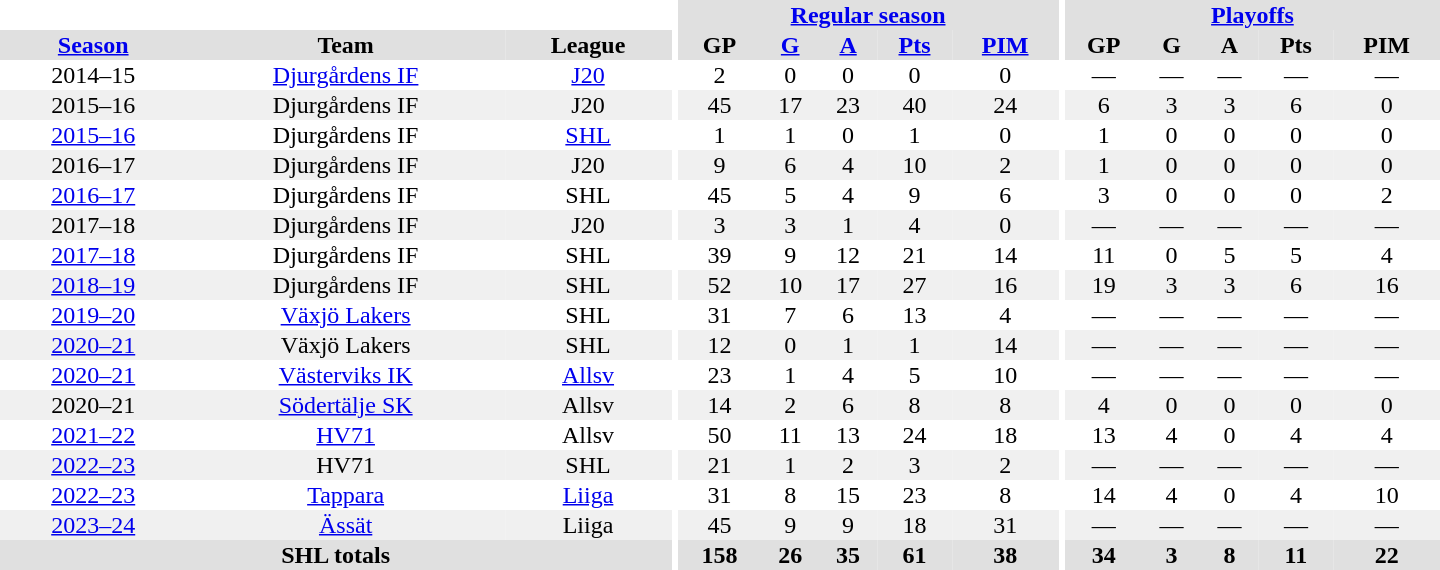<table border="0" cellpadding="1" cellspacing="0" style="text-align:center; width:60em">
<tr bgcolor="#e0e0e0">
<th colspan="3" bgcolor="#ffffff"></th>
<th rowspan="99" bgcolor="#ffffff"></th>
<th colspan="5"><a href='#'>Regular season</a></th>
<th rowspan="99" bgcolor="#ffffff"></th>
<th colspan="5"><a href='#'>Playoffs</a></th>
</tr>
<tr bgcolor="#e0e0e0">
<th><a href='#'>Season</a></th>
<th>Team</th>
<th>League</th>
<th>GP</th>
<th><a href='#'>G</a></th>
<th><a href='#'>A</a></th>
<th><a href='#'>Pts</a></th>
<th><a href='#'>PIM</a></th>
<th>GP</th>
<th>G</th>
<th>A</th>
<th>Pts</th>
<th>PIM</th>
</tr>
<tr>
<td>2014–15</td>
<td><a href='#'>Djurgårdens IF</a></td>
<td><a href='#'>J20</a></td>
<td>2</td>
<td>0</td>
<td>0</td>
<td>0</td>
<td>0</td>
<td>—</td>
<td>—</td>
<td>—</td>
<td>—</td>
<td>—</td>
</tr>
<tr bgcolor="#f0f0f0">
<td>2015–16</td>
<td>Djurgårdens IF</td>
<td>J20</td>
<td>45</td>
<td>17</td>
<td>23</td>
<td>40</td>
<td>24</td>
<td>6</td>
<td>3</td>
<td>3</td>
<td>6</td>
<td>0</td>
</tr>
<tr>
<td><a href='#'>2015–16</a></td>
<td>Djurgårdens IF</td>
<td><a href='#'>SHL</a></td>
<td>1</td>
<td>1</td>
<td>0</td>
<td>1</td>
<td>0</td>
<td>1</td>
<td>0</td>
<td>0</td>
<td>0</td>
<td>0</td>
</tr>
<tr bgcolor="#f0f0f0">
<td>2016–17</td>
<td>Djurgårdens IF</td>
<td>J20</td>
<td>9</td>
<td>6</td>
<td>4</td>
<td>10</td>
<td>2</td>
<td>1</td>
<td>0</td>
<td>0</td>
<td>0</td>
<td>0</td>
</tr>
<tr>
<td><a href='#'>2016–17</a></td>
<td>Djurgårdens IF</td>
<td>SHL</td>
<td>45</td>
<td>5</td>
<td>4</td>
<td>9</td>
<td>6</td>
<td>3</td>
<td>0</td>
<td>0</td>
<td>0</td>
<td>2</td>
</tr>
<tr bgcolor="#f0f0f0">
<td>2017–18</td>
<td>Djurgårdens IF</td>
<td>J20</td>
<td>3</td>
<td>3</td>
<td>1</td>
<td>4</td>
<td>0</td>
<td>—</td>
<td>—</td>
<td>—</td>
<td>—</td>
<td>—</td>
</tr>
<tr>
<td><a href='#'>2017–18</a></td>
<td>Djurgårdens IF</td>
<td>SHL</td>
<td>39</td>
<td>9</td>
<td>12</td>
<td>21</td>
<td>14</td>
<td>11</td>
<td>0</td>
<td>5</td>
<td>5</td>
<td>4</td>
</tr>
<tr bgcolor="#f0f0f0">
<td><a href='#'>2018–19</a></td>
<td>Djurgårdens IF</td>
<td>SHL</td>
<td>52</td>
<td>10</td>
<td>17</td>
<td>27</td>
<td>16</td>
<td>19</td>
<td>3</td>
<td>3</td>
<td>6</td>
<td>16</td>
</tr>
<tr>
<td><a href='#'>2019–20</a></td>
<td><a href='#'>Växjö Lakers</a></td>
<td>SHL</td>
<td>31</td>
<td>7</td>
<td>6</td>
<td>13</td>
<td>4</td>
<td>—</td>
<td>—</td>
<td>—</td>
<td>—</td>
<td>—</td>
</tr>
<tr bgcolor="#f0f0f0">
<td><a href='#'>2020–21</a></td>
<td>Växjö Lakers</td>
<td>SHL</td>
<td>12</td>
<td>0</td>
<td>1</td>
<td>1</td>
<td>14</td>
<td>—</td>
<td>—</td>
<td>—</td>
<td>—</td>
<td>—</td>
</tr>
<tr>
<td><a href='#'>2020–21</a></td>
<td><a href='#'>Västerviks IK</a></td>
<td><a href='#'>Allsv</a></td>
<td>23</td>
<td>1</td>
<td>4</td>
<td>5</td>
<td>10</td>
<td>—</td>
<td>—</td>
<td>—</td>
<td>—</td>
<td>—</td>
</tr>
<tr bgcolor="#f0f0f0">
<td>2020–21</td>
<td><a href='#'>Södertälje SK</a></td>
<td>Allsv</td>
<td>14</td>
<td>2</td>
<td>6</td>
<td>8</td>
<td>8</td>
<td>4</td>
<td>0</td>
<td>0</td>
<td>0</td>
<td>0</td>
</tr>
<tr>
<td><a href='#'>2021–22</a></td>
<td><a href='#'>HV71</a></td>
<td>Allsv</td>
<td>50</td>
<td>11</td>
<td>13</td>
<td>24</td>
<td>18</td>
<td>13</td>
<td>4</td>
<td>0</td>
<td>4</td>
<td>4</td>
</tr>
<tr bgcolor="#f0f0f0">
<td><a href='#'>2022–23</a></td>
<td>HV71</td>
<td>SHL</td>
<td>21</td>
<td>1</td>
<td>2</td>
<td>3</td>
<td>2</td>
<td>—</td>
<td>—</td>
<td>—</td>
<td>—</td>
<td>—</td>
</tr>
<tr>
<td><a href='#'>2022–23</a></td>
<td><a href='#'>Tappara</a></td>
<td><a href='#'>Liiga</a></td>
<td>31</td>
<td>8</td>
<td>15</td>
<td>23</td>
<td>8</td>
<td>14</td>
<td>4</td>
<td>0</td>
<td>4</td>
<td>10</td>
</tr>
<tr bgcolor="#f0f0f0">
<td><a href='#'>2023–24</a></td>
<td><a href='#'>Ässät</a></td>
<td>Liiga</td>
<td>45</td>
<td>9</td>
<td>9</td>
<td>18</td>
<td>31</td>
<td>—</td>
<td>—</td>
<td>—</td>
<td>—</td>
<td>—</td>
</tr>
<tr style="background:#e0e0e0;">
<th colspan="3">SHL totals</th>
<th>158</th>
<th>26</th>
<th>35</th>
<th>61</th>
<th>38</th>
<th>34</th>
<th>3</th>
<th>8</th>
<th>11</th>
<th>22</th>
</tr>
</table>
